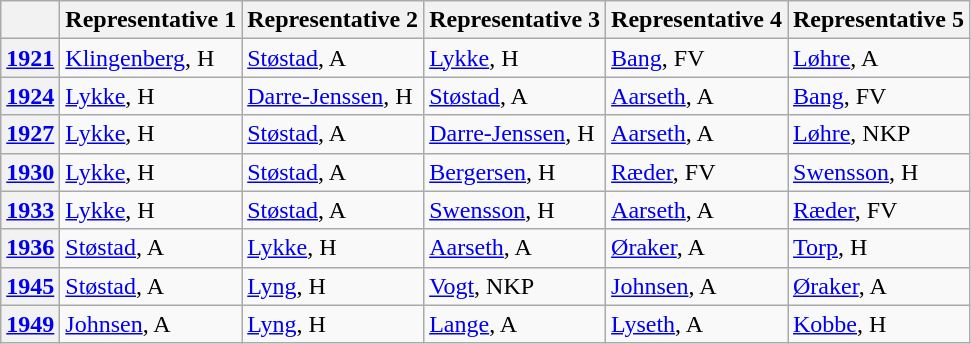<table class=wikitable>
<tr>
<th></th>
<th>Representative 1</th>
<th>Representative 2</th>
<th>Representative 3</th>
<th>Representative 4</th>
<th>Representative 5</th>
</tr>
<tr>
<th><a href='#'>1921</a></th>
<td><a href='#'>Klingenberg</a>, H</td>
<td><a href='#'>Støstad</a>, A</td>
<td><a href='#'>Lykke</a>, H</td>
<td><a href='#'>Bang</a>, FV</td>
<td><a href='#'>Løhre</a>, A</td>
</tr>
<tr>
<th><a href='#'>1924</a></th>
<td><a href='#'>Lykke</a>, H</td>
<td><a href='#'>Darre-Jenssen</a>, H</td>
<td><a href='#'>Støstad</a>, A</td>
<td><a href='#'>Aarseth</a>, A</td>
<td><a href='#'>Bang</a>, FV</td>
</tr>
<tr>
<th><a href='#'>1927</a></th>
<td><a href='#'>Lykke</a>, H</td>
<td><a href='#'>Støstad</a>, A</td>
<td><a href='#'>Darre-Jenssen</a>, H</td>
<td><a href='#'>Aarseth</a>, A</td>
<td><a href='#'>Løhre</a>, NKP</td>
</tr>
<tr>
<th><a href='#'>1930</a></th>
<td><a href='#'>Lykke</a>, H</td>
<td><a href='#'>Støstad</a>, A</td>
<td><a href='#'>Bergersen</a>, H</td>
<td><a href='#'>Ræder</a>, FV</td>
<td><a href='#'>Swensson</a>, H</td>
</tr>
<tr>
<th><a href='#'>1933</a></th>
<td><a href='#'>Lykke</a>, H</td>
<td><a href='#'>Støstad</a>, A</td>
<td><a href='#'>Swensson</a>, H</td>
<td><a href='#'>Aarseth</a>, A</td>
<td><a href='#'>Ræder</a>, FV</td>
</tr>
<tr>
<th><a href='#'>1936</a></th>
<td><a href='#'>Støstad</a>, A</td>
<td><a href='#'>Lykke</a>, H</td>
<td><a href='#'>Aarseth</a>, A</td>
<td><a href='#'>Øraker</a>, A</td>
<td><a href='#'>Torp</a>, H</td>
</tr>
<tr>
<th><a href='#'>1945</a></th>
<td><a href='#'>Støstad</a>, A</td>
<td><a href='#'>Lyng</a>, H</td>
<td><a href='#'>Vogt</a>, NKP</td>
<td><a href='#'>Johnsen</a>, A</td>
<td><a href='#'>Øraker</a>, A</td>
</tr>
<tr>
<th><a href='#'>1949</a></th>
<td><a href='#'>Johnsen</a>, A</td>
<td><a href='#'>Lyng</a>, H</td>
<td><a href='#'>Lange</a>, A</td>
<td><a href='#'>Lyseth</a>, A</td>
<td><a href='#'>Kobbe</a>, H</td>
</tr>
</table>
